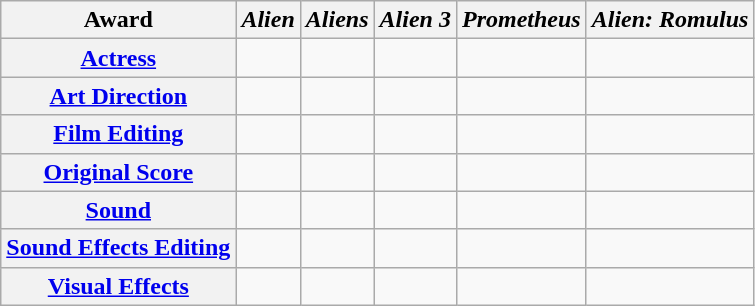<table class="wikitable plainrowheaders" style="margin:left;">
<tr>
<th scope="col">Award</th>
<th scope="col"><em>Alien</em></th>
<th scope="col"><em>Aliens</em></th>
<th scope="col"><em>Alien 3</em></th>
<th scope="col"><em>Prometheus</em></th>
<th scope="col"><em>Alien: Romulus</em></th>
</tr>
<tr>
<th scope="row"><a href='#'>Actress</a></th>
<td></td>
<td></td>
<td></td>
<td></td>
<td></td>
</tr>
<tr>
<th scope="row"><a href='#'>Art Direction</a></th>
<td></td>
<td></td>
<td></td>
<td></td>
<td></td>
</tr>
<tr>
<th scope="row"><a href='#'>Film Editing</a></th>
<td></td>
<td></td>
<td></td>
<td></td>
<td></td>
</tr>
<tr>
<th scope="row"><a href='#'>Original Score</a></th>
<td></td>
<td></td>
<td></td>
<td></td>
<td></td>
</tr>
<tr>
<th scope="row"><a href='#'>Sound</a></th>
<td></td>
<td></td>
<td></td>
<td></td>
<td></td>
</tr>
<tr>
<th scope="row"><a href='#'>Sound Effects Editing</a></th>
<td></td>
<td></td>
<td></td>
<td></td>
<td></td>
</tr>
<tr>
<th scope="row"><a href='#'>Visual Effects</a></th>
<td></td>
<td></td>
<td></td>
<td></td>
<td></td>
</tr>
</table>
